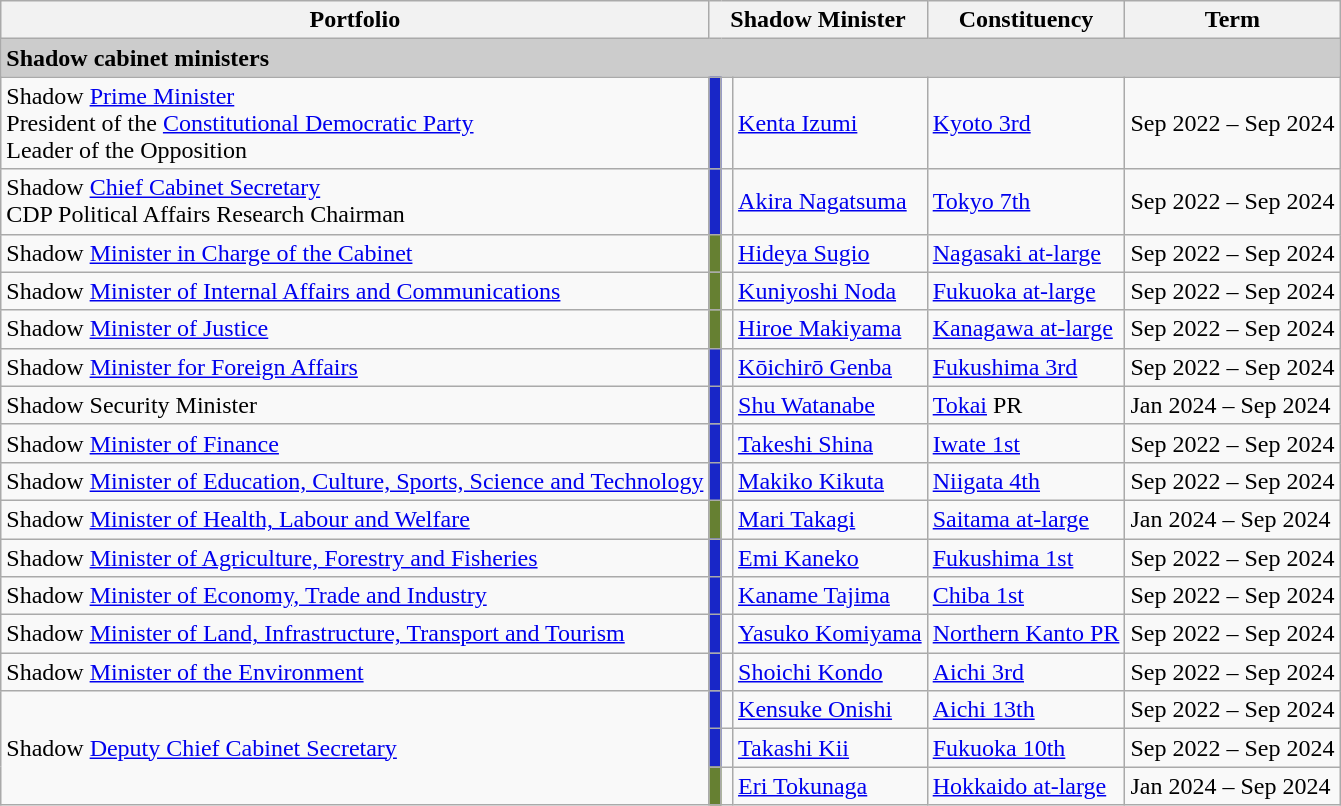<table class="wikitable"/>
<tr>
<th colspan="1">Portfolio</th>
<th colspan="3">Shadow Minister</th>
<th colspan="1">Constituency</th>
<th colspan="1">Term</th>
</tr>
<tr>
<td style="background:#ccc;" colspan="6"><strong>Shadow cabinet ministers</strong></td>
</tr>
<tr>
<td>Shadow <a href='#'>Prime Minister</a><br>President of the <a href='#'>Constitutional Democratic Party</a><br>Leader of the Opposition</td>
<td style="background:#1826C7; width: 1px;"></td>
<td></td>
<td><a href='#'>Kenta Izumi</a></td>
<td><a href='#'>Kyoto 3rd</a></td>
<td>Sep 2022 – Sep 2024</td>
</tr>
<tr>
<td>Shadow <a href='#'>Chief Cabinet Secretary</a><br>CDP Political Affairs Research Chairman</td>
<td style="background:#1826C7; width: 1px;"></td>
<td></td>
<td><a href='#'>Akira Nagatsuma</a></td>
<td><a href='#'>Tokyo 7th</a></td>
<td>Sep 2022 – Sep 2024</td>
</tr>
<tr>
<td>Shadow <a href='#'>Minister in Charge of the Cabinet</a></td>
<td style="background:#668032; width: 1px;"></td>
<td></td>
<td><a href='#'>Hideya Sugio</a></td>
<td><a href='#'>Nagasaki at-large</a></td>
<td>Sep 2022 – Sep 2024</td>
</tr>
<tr>
<td>Shadow <a href='#'>Minister of Internal Affairs and Communications</a></td>
<td style="background:#668032; width: 1px;"></td>
<td></td>
<td><a href='#'>Kuniyoshi Noda</a></td>
<td><a href='#'>Fukuoka at-large</a></td>
<td>Sep 2022 – Sep 2024</td>
</tr>
<tr>
<td>Shadow <a href='#'>Minister of Justice</a></td>
<td style="background:#668032; width: 1px;"></td>
<td></td>
<td><a href='#'>Hiroe Makiyama</a></td>
<td><a href='#'>Kanagawa at-large</a></td>
<td>Sep 2022 – Sep 2024</td>
</tr>
<tr>
<td>Shadow <a href='#'>Minister for Foreign Affairs</a></td>
<td style="background:#1826C7; width: 1px;"></td>
<td></td>
<td><a href='#'>Kōichirō Genba</a></td>
<td><a href='#'>Fukushima 3rd</a></td>
<td>Sep 2022 – Sep 2024</td>
</tr>
<tr>
<td>Shadow Security Minister</td>
<td style="background:#1826C7; width: 1px;"></td>
<td></td>
<td><a href='#'>Shu Watanabe</a></td>
<td><a href='#'>Tokai</a> PR</td>
<td>Jan 2024  – Sep 2024</td>
</tr>
<tr>
<td>Shadow <a href='#'>Minister of Finance</a></td>
<td style="background:#1826C7; width: 1px;"></td>
<td></td>
<td><a href='#'>Takeshi Shina</a></td>
<td><a href='#'>Iwate 1st</a></td>
<td>Sep 2022 – Sep 2024</td>
</tr>
<tr>
<td>Shadow <a href='#'>Minister of Education, Culture, Sports, Science and Technology</a></td>
<td style="background:#1826C7; width: 1px;"></td>
<td></td>
<td><a href='#'>Makiko Kikuta</a></td>
<td><a href='#'>Niigata 4th</a></td>
<td>Sep 2022 – Sep 2024</td>
</tr>
<tr>
<td>Shadow <a href='#'>Minister of Health, Labour and Welfare</a></td>
<td style="background:#668032; width: 1px;"></td>
<td></td>
<td><a href='#'>Mari Takagi</a></td>
<td><a href='#'>Saitama at-large</a></td>
<td>Jan 2024 – Sep 2024</td>
</tr>
<tr>
<td>Shadow <a href='#'>Minister of Agriculture, Forestry and Fisheries</a></td>
<td style="background:#1826C7; width: 1px;"></td>
<td></td>
<td><a href='#'>Emi Kaneko</a></td>
<td><a href='#'>Fukushima 1st</a></td>
<td>Sep 2022 – Sep 2024</td>
</tr>
<tr>
<td>Shadow <a href='#'>Minister of Economy, Trade and Industry</a></td>
<td style="background:#1826C7; width: 1px;"></td>
<td></td>
<td><a href='#'>Kaname Tajima</a></td>
<td><a href='#'>Chiba 1st</a></td>
<td>Sep 2022 – Sep 2024</td>
</tr>
<tr>
<td>Shadow <a href='#'>Minister of Land, Infrastructure, Transport and Tourism</a></td>
<td style="background:#1826C7; width: 1px;"></td>
<td></td>
<td><a href='#'>Yasuko Komiyama</a></td>
<td><a href='#'>Northern Kanto PR</a></td>
<td>Sep 2022 – Sep 2024</td>
</tr>
<tr>
<td>Shadow <a href='#'>Minister of the Environment</a></td>
<td style="background:#1826C7; width: 1px;"></td>
<td></td>
<td><a href='#'>Shoichi Kondo</a></td>
<td><a href='#'>Aichi 3rd</a></td>
<td>Sep 2022 – Sep 2024</td>
</tr>
<tr>
<td rowspan="3">Shadow <a href='#'>Deputy Chief Cabinet Secretary</a></td>
<td style="background:#1826C7; width: 1px;"></td>
<td></td>
<td><a href='#'>Kensuke Onishi</a></td>
<td><a href='#'>Aichi 13th</a></td>
<td>Sep 2022 – Sep 2024</td>
</tr>
<tr>
<td style="background:#1826C7; width: 1px;"></td>
<td></td>
<td><a href='#'>Takashi Kii</a></td>
<td><a href='#'>Fukuoka 10th</a></td>
<td>Sep 2022 – Sep 2024</td>
</tr>
<tr>
<td style="background:#668032; width: 1px;"></td>
<td></td>
<td><a href='#'>Eri Tokunaga</a></td>
<td><a href='#'>Hokkaido at-large</a></td>
<td>Jan 2024 – Sep 2024</td>
</tr>
</table>
